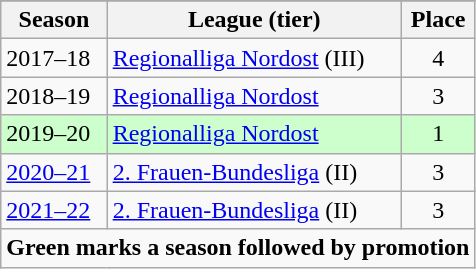<table class="wikitable floatright" style="text-align: left;">
<tr>
</tr>
<tr>
<th>Season</th>
<th>League (tier)</th>
<th>Place</th>
</tr>
<tr>
<td>2017–18</td>
<td><a href='#'>Regionalliga Nordost</a> (III)</td>
<td style="text-align: center;">4</td>
</tr>
<tr>
<td>2018–19</td>
<td><a href='#'>Regionalliga Nordost</a></td>
<td style="text-align: center;">3</td>
</tr>
<tr style="background:#ccffcc;">
<td>2019–20</td>
<td><a href='#'>Regionalliga Nordost</a></td>
<td style="text-align: center;">1</td>
</tr>
<tr>
<td><a href='#'>2020–21</a></td>
<td><a href='#'>2. Frauen-Bundesliga</a> (II)</td>
<td style="text-align: center;">3</td>
</tr>
<tr>
<td><a href='#'>2021–22</a></td>
<td><a href='#'>2. Frauen-Bundesliga</a> (II)</td>
<td style="text-align: center;">3</td>
</tr>
<tr>
<td colspan=3><strong>Green marks a season followed by promotion</strong></td>
</tr>
</table>
